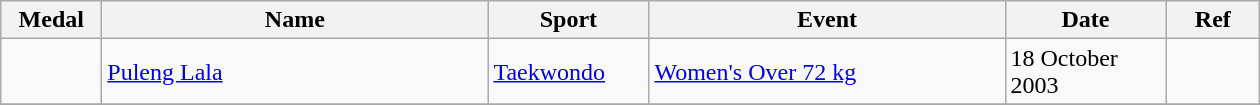<table class="wikitable sortable" style="font-size:100%">
<tr>
<th width="60">Medal</th>
<th width="250">Name</th>
<th width="100">Sport</th>
<th width="230">Event</th>
<th width="100">Date</th>
<th width="55">Ref</th>
</tr>
<tr>
<td></td>
<td><a href='#'>Puleng Lala</a></td>
<td><a href='#'>Taekwondo</a></td>
<td><a href='#'>Women's Over 72 kg</a></td>
<td>18 October 2003</td>
<td></td>
</tr>
<tr>
</tr>
</table>
